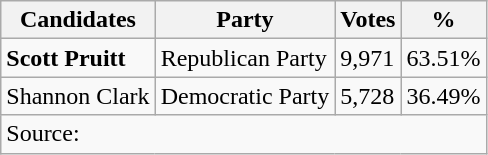<table class="wikitable">
<tr>
<th>Candidates</th>
<th>Party</th>
<th>Votes</th>
<th>%</th>
</tr>
<tr>
<td><strong>Scott Pruitt</strong></td>
<td>Republican Party</td>
<td>9,971</td>
<td>63.51%</td>
</tr>
<tr>
<td>Shannon Clark</td>
<td>Democratic Party</td>
<td>5,728</td>
<td>36.49%</td>
</tr>
<tr>
<td style="text-align:left;" colspan="6">Source:</td>
</tr>
</table>
